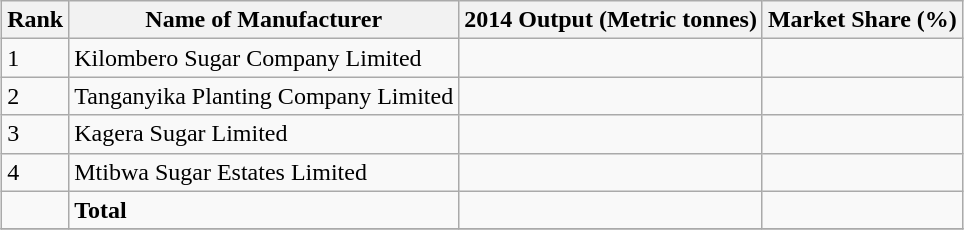<table class="wikitable sortable" style="margin:0.5em auto">
<tr>
<th style="width:2em;">Rank</th>
<th>Name of Manufacturer</th>
<th>2014 Output (Metric tonnes)</th>
<th>Market Share (%)</th>
</tr>
<tr>
<td>1</td>
<td>Kilombero Sugar Company Limited</td>
<td></td>
<td></td>
</tr>
<tr>
<td>2</td>
<td>Tanganyika Planting Company Limited</td>
<td></td>
<td></td>
</tr>
<tr>
<td>3</td>
<td>Kagera Sugar Limited</td>
<td></td>
<td></td>
</tr>
<tr>
<td>4</td>
<td>Mtibwa Sugar Estates Limited</td>
<td></td>
<td></td>
</tr>
<tr>
<td></td>
<td><strong>Total</strong></td>
<td></td>
<td></td>
</tr>
<tr>
</tr>
</table>
